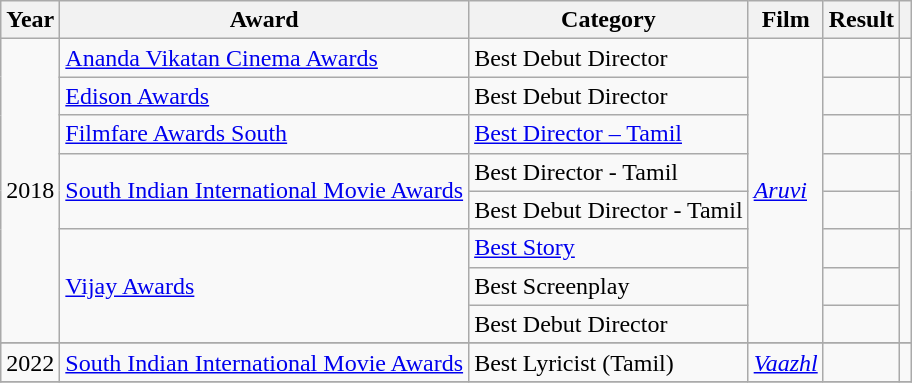<table class="wikitable sortable">
<tr>
<th>Year</th>
<th>Award</th>
<th>Category</th>
<th>Film</th>
<th>Result</th>
<th class="unsortable"></th>
</tr>
<tr>
<td rowspan="8">2018</td>
<td><a href='#'>Ananda Vikatan Cinema Awards</a></td>
<td>Best Debut Director</td>
<td rowspan="8"><em><a href='#'>Aruvi</a></em></td>
<td></td>
<td style="text-align:center;"></td>
</tr>
<tr>
<td><a href='#'>Edison Awards</a></td>
<td>Best Debut Director</td>
<td></td>
<td style="text-align:center;"></td>
</tr>
<tr>
<td><a href='#'>Filmfare Awards South</a></td>
<td><a href='#'>Best Director – Tamil</a></td>
<td></td>
<td style="text-align:center;"></td>
</tr>
<tr>
<td rowspan="2"><a href='#'>South Indian International Movie Awards</a></td>
<td>Best Director - Tamil</td>
<td></td>
<td style="text-align:center;" rowspan="2"></td>
</tr>
<tr>
<td>Best Debut Director - Tamil</td>
<td></td>
</tr>
<tr>
<td rowspan="3"><a href='#'>Vijay Awards</a></td>
<td><a href='#'>Best Story</a></td>
<td></td>
<td rowspan="3" style="text-align:center;"></td>
</tr>
<tr>
<td>Best Screenplay</td>
<td></td>
</tr>
<tr>
<td>Best Debut Director</td>
<td></td>
</tr>
<tr>
</tr>
<tr>
<td rowspan="1">2022</td>
<td><a href='#'>South Indian International Movie Awards</a></td>
<td>Best Lyricist (Tamil)</td>
<td rowspan="1"><em><a href='#'>Vaazhl</a></em></td>
<td></td>
<td></td>
</tr>
<tr>
</tr>
</table>
